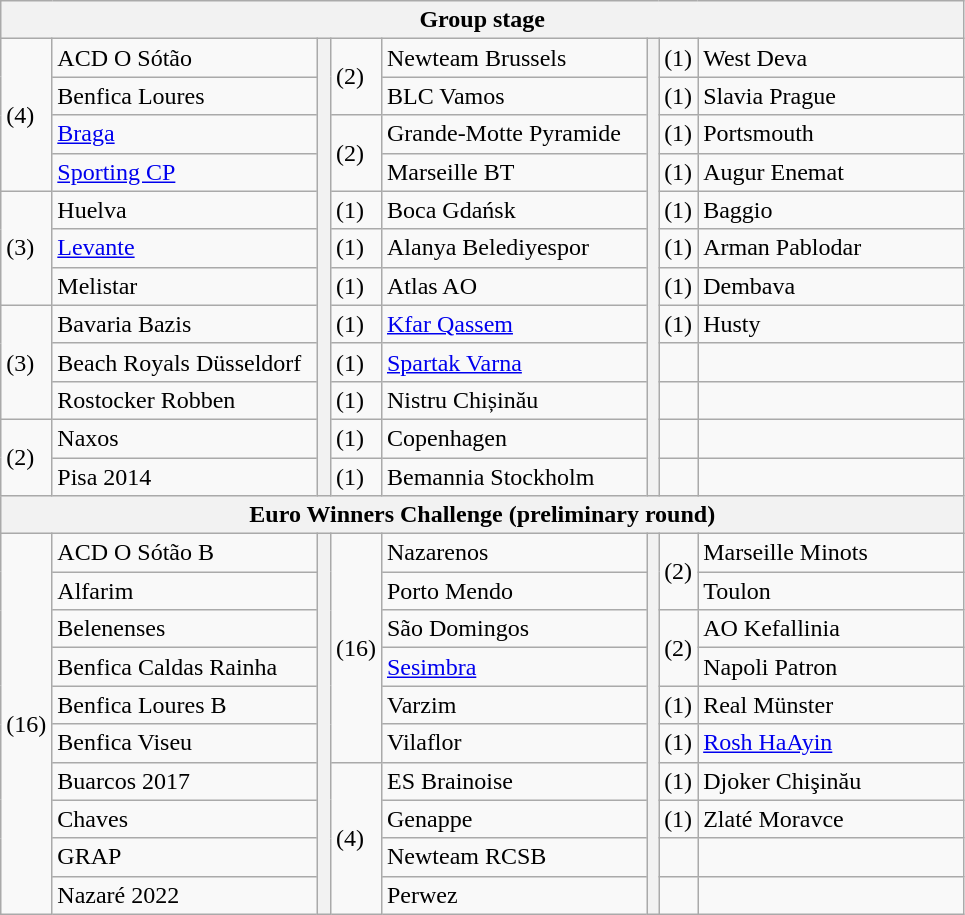<table class="wikitable">
<tr>
<th colspan="8">Group stage</th>
</tr>
<tr>
<td rowspan="4"> (4)</td>
<td width="170">ACD O Sótão </td>
<th rowspan="12" width="1"></th>
<td rowspan="2"> (2)</td>
<td width="170">Newteam Brussels</td>
<th rowspan="12"></th>
<td> (1)</td>
<td width="170">West Deva</td>
</tr>
<tr>
<td>Benfica Loures</td>
<td>BLC Vamos</td>
<td> (1)</td>
<td>Slavia Prague</td>
</tr>
<tr>
<td><a href='#'>Braga</a></td>
<td rowspan="2"> (2)</td>
<td>Grande-Motte Pyramide</td>
<td> (1)</td>
<td>Portsmouth</td>
</tr>
<tr>
<td><a href='#'>Sporting CP</a></td>
<td>Marseille BT</td>
<td> (1)</td>
<td>Augur Enemat</td>
</tr>
<tr>
<td rowspan="3"> (3)</td>
<td>Huelva</td>
<td> (1)</td>
<td>Boca Gdańsk</td>
<td> (1)</td>
<td>Baggio</td>
</tr>
<tr>
<td><a href='#'>Levante</a></td>
<td> (1)</td>
<td>Alanya Belediyespor</td>
<td> (1)</td>
<td>Arman Pablodar</td>
</tr>
<tr>
<td>Melistar</td>
<td> (1)</td>
<td>Atlas AO</td>
<td> (1)</td>
<td>Dembava</td>
</tr>
<tr>
<td rowspan="3"> (3)</td>
<td>Bavaria Bazis</td>
<td> (1)</td>
<td><a href='#'>Kfar Qassem</a></td>
<td> (1)</td>
<td>Husty</td>
</tr>
<tr>
<td>Beach Royals Düsseldorf</td>
<td> (1)</td>
<td><a href='#'>Spartak Varna</a></td>
<td></td>
<td></td>
</tr>
<tr>
<td>Rostocker Robben</td>
<td> (1)</td>
<td>Nistru Chișinău</td>
<td></td>
<td></td>
</tr>
<tr>
<td rowspan="2"> (2)</td>
<td>Naxos</td>
<td> (1)</td>
<td>Copenhagen</td>
<td></td>
<td></td>
</tr>
<tr>
<td>Pisa 2014</td>
<td> (1)</td>
<td>Bemannia Stockholm</td>
<td></td>
<td></td>
</tr>
<tr>
<th colspan="8">Euro Winners Challenge (preliminary round)</th>
</tr>
<tr>
<td rowspan="10"> (16)<br><small></small></td>
<td>ACD O Sótão B</td>
<th rowspan="10"></th>
<td rowspan="6"> (16)<br><small></small></td>
<td>Nazarenos</td>
<th rowspan="10"></th>
<td rowspan="2"> (2)</td>
<td>Marseille Minots</td>
</tr>
<tr>
<td>Alfarim</td>
<td>Porto Mendo</td>
<td>Toulon</td>
</tr>
<tr>
<td>Belenenses</td>
<td>São Domingos</td>
<td rowspan="2"> (2)</td>
<td>AO Kefallinia</td>
</tr>
<tr>
<td>Benfica Caldas Rainha</td>
<td><a href='#'>Sesimbra</a></td>
<td>Napoli Patron</td>
</tr>
<tr>
<td>Benfica Loures B</td>
<td>Varzim</td>
<td> (1)</td>
<td>Real Münster</td>
</tr>
<tr>
<td>Benfica Viseu</td>
<td>Vilaflor</td>
<td> (1)</td>
<td><a href='#'>Rosh HaAyin</a></td>
</tr>
<tr>
<td>Buarcos 2017</td>
<td rowspan="4"> (4)</td>
<td>ES Brainoise</td>
<td> (1)</td>
<td>Djoker Chişinău</td>
</tr>
<tr>
<td>Chaves</td>
<td>Genappe</td>
<td> (1)</td>
<td>Zlaté Moravce</td>
</tr>
<tr>
<td>GRAP</td>
<td>Newteam RCSB</td>
<td></td>
<td></td>
</tr>
<tr>
<td>Nazaré 2022</td>
<td>Perwez</td>
<td></td>
<td></td>
</tr>
</table>
